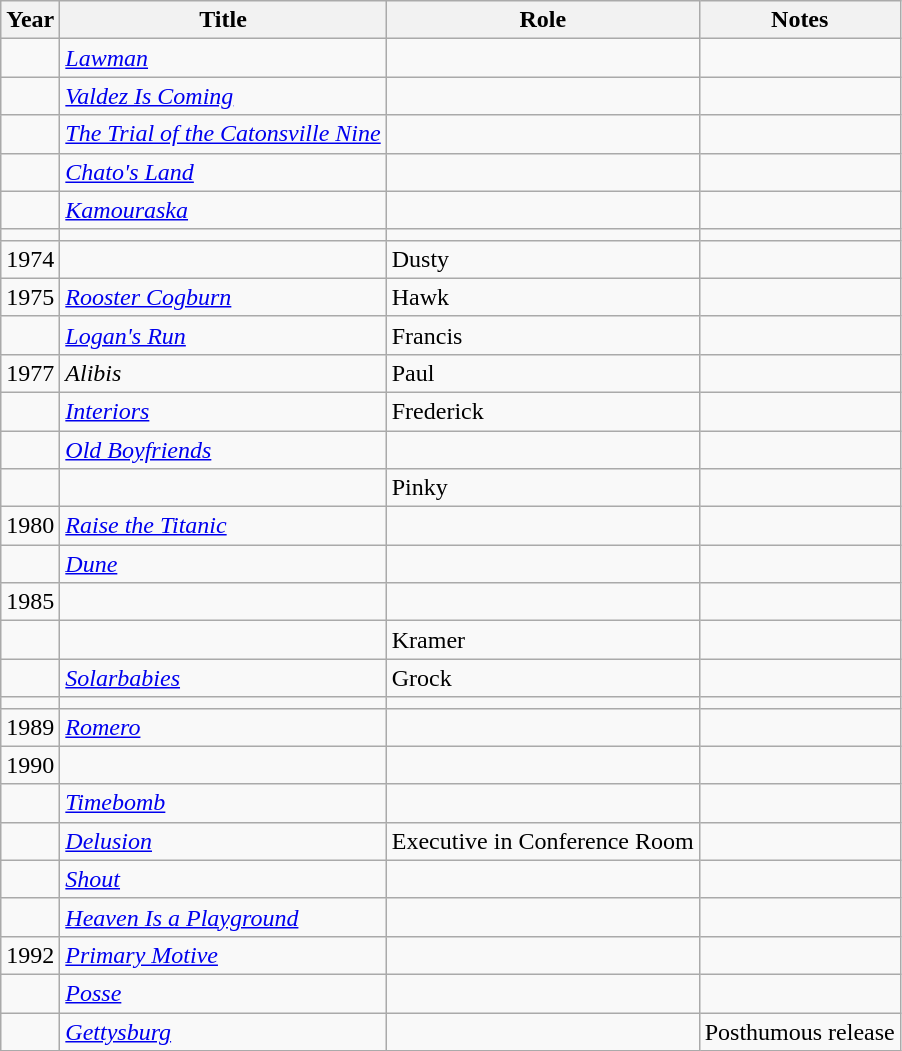<table class="wikitable sortable">
<tr>
<th>Year</th>
<th>Title</th>
<th>Role</th>
<th>Notes</th>
</tr>
<tr>
<td></td>
<td><em><a href='#'>Lawman</a></em></td>
<td></td>
<td></td>
</tr>
<tr>
<td></td>
<td><em><a href='#'>Valdez Is Coming</a></em></td>
<td></td>
<td></td>
</tr>
<tr>
<td></td>
<td><em><a href='#'>The Trial of the Catonsville Nine</a></em></td>
<td></td>
<td></td>
</tr>
<tr>
<td></td>
<td><em><a href='#'>Chato's Land</a></em></td>
<td></td>
<td></td>
</tr>
<tr>
<td></td>
<td><em><a href='#'>Kamouraska</a></em></td>
<td></td>
<td></td>
</tr>
<tr>
<td></td>
<td></td>
<td></td>
<td></td>
</tr>
<tr>
<td>1974</td>
<td></td>
<td>Dusty</td>
<td></td>
</tr>
<tr>
<td>1975</td>
<td><em><a href='#'>Rooster Cogburn</a></em></td>
<td>Hawk</td>
<td></td>
</tr>
<tr>
<td></td>
<td><em><a href='#'>Logan's Run</a></em></td>
<td>Francis</td>
<td></td>
</tr>
<tr>
<td>1977</td>
<td><em>Alibis</em></td>
<td>Paul</td>
<td></td>
</tr>
<tr>
<td></td>
<td><em><a href='#'>Interiors</a></em></td>
<td>Frederick</td>
<td></td>
</tr>
<tr>
<td></td>
<td><em><a href='#'>Old Boyfriends</a></em></td>
<td></td>
<td></td>
</tr>
<tr>
<td></td>
<td></td>
<td>Pinky</td>
<td></td>
</tr>
<tr>
<td>1980</td>
<td><em><a href='#'>Raise the Titanic</a></em></td>
<td></td>
<td></td>
</tr>
<tr>
<td></td>
<td><em><a href='#'>Dune</a></em></td>
<td></td>
<td></td>
</tr>
<tr>
<td>1985</td>
<td></td>
<td></td>
<td></td>
</tr>
<tr>
<td></td>
<td></td>
<td>Kramer</td>
<td></td>
</tr>
<tr>
<td></td>
<td><em><a href='#'>Solarbabies</a></em></td>
<td>Grock</td>
<td></td>
</tr>
<tr>
<td></td>
<td></td>
<td></td>
<td></td>
</tr>
<tr>
<td>1989</td>
<td><em><a href='#'>Romero</a></em></td>
<td></td>
<td></td>
</tr>
<tr>
<td>1990</td>
<td></td>
<td></td>
<td></td>
</tr>
<tr>
<td></td>
<td><em><a href='#'>Timebomb</a></em></td>
<td></td>
<td></td>
</tr>
<tr>
<td></td>
<td><em><a href='#'>Delusion</a></em></td>
<td>Executive in Conference Room</td>
<td></td>
</tr>
<tr>
<td></td>
<td><em><a href='#'>Shout</a></em></td>
<td></td>
<td></td>
</tr>
<tr>
<td></td>
<td><em><a href='#'>Heaven Is a Playground</a></em></td>
<td></td>
<td></td>
</tr>
<tr>
<td>1992</td>
<td><em><a href='#'>Primary Motive</a></em></td>
<td></td>
<td></td>
</tr>
<tr>
<td></td>
<td><em><a href='#'>Posse</a></em></td>
<td></td>
<td></td>
</tr>
<tr>
<td></td>
<td><em><a href='#'>Gettysburg</a></em></td>
<td></td>
<td>Posthumous release</td>
</tr>
</table>
